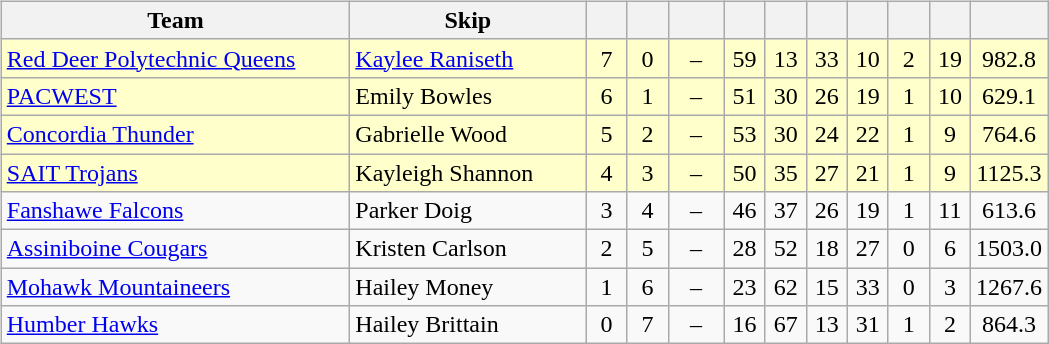<table>
<tr>
<td valign=top width=10%><br><table class=wikitable  style="text-align:center;">
<tr>
<th width=225>Team</th>
<th width=150>Skip</th>
<th width=20></th>
<th width=20></th>
<th width=30></th>
<th width=20></th>
<th width=20></th>
<th width=20></th>
<th width=20></th>
<th width=20></th>
<th width=20></th>
<th width=20></th>
</tr>
<tr bgcolor=#ffffcc>
<td style="text-align:left;"> <a href='#'>Red Deer Polytechnic Queens</a></td>
<td style="text-align:left;"><a href='#'>Kaylee Raniseth</a></td>
<td>7</td>
<td>0</td>
<td>–</td>
<td>59</td>
<td>13</td>
<td>33</td>
<td>10</td>
<td>2</td>
<td>19</td>
<td>982.8</td>
</tr>
<tr bgcolor=#ffffcc>
<td style="text-align:left;"> <a href='#'>PACWEST</a></td>
<td style="text-align:left;">Emily Bowles</td>
<td>6</td>
<td>1</td>
<td>–</td>
<td>51</td>
<td>30</td>
<td>26</td>
<td>19</td>
<td>1</td>
<td>10</td>
<td>629.1</td>
</tr>
<tr bgcolor=#ffffcc>
<td style="text-align:left;"> <a href='#'>Concordia Thunder</a></td>
<td style="text-align:left;">Gabrielle Wood</td>
<td>5</td>
<td>2</td>
<td>–</td>
<td>53</td>
<td>30</td>
<td>24</td>
<td>22</td>
<td>1</td>
<td>9</td>
<td>764.6</td>
</tr>
<tr bgcolor=#ffffcc>
<td style="text-align:left;"> <a href='#'>SAIT Trojans</a></td>
<td style="text-align:left;">Kayleigh Shannon</td>
<td>4</td>
<td>3</td>
<td>–</td>
<td>50</td>
<td>35</td>
<td>27</td>
<td>21</td>
<td>1</td>
<td>9</td>
<td>1125.3</td>
</tr>
<tr>
<td style="text-align:left;"> <a href='#'>Fanshawe Falcons</a></td>
<td style="text-align:left;">Parker Doig</td>
<td>3</td>
<td>4</td>
<td>–</td>
<td>46</td>
<td>37</td>
<td>26</td>
<td>19</td>
<td>1</td>
<td>11</td>
<td>613.6</td>
</tr>
<tr>
<td style="text-align:left;"> <a href='#'>Assiniboine Cougars</a></td>
<td style="text-align:left;">Kristen Carlson</td>
<td>2</td>
<td>5</td>
<td>–</td>
<td>28</td>
<td>52</td>
<td>18</td>
<td>27</td>
<td>0</td>
<td>6</td>
<td>1503.0</td>
</tr>
<tr>
<td style="text-align:left;"> <a href='#'>Mohawk Mountaineers</a></td>
<td style="text-align:left;">Hailey Money</td>
<td>1</td>
<td>6</td>
<td>–</td>
<td>23</td>
<td>62</td>
<td>15</td>
<td>33</td>
<td>0</td>
<td>3</td>
<td>1267.6</td>
</tr>
<tr>
<td style="text-align:left;"> <a href='#'>Humber Hawks</a></td>
<td style="text-align:left;">Hailey Brittain</td>
<td>0</td>
<td>7</td>
<td>–</td>
<td>16</td>
<td>67</td>
<td>13</td>
<td>31</td>
<td>1</td>
<td>2</td>
<td>864.3</td>
</tr>
</table>
</td>
</tr>
</table>
